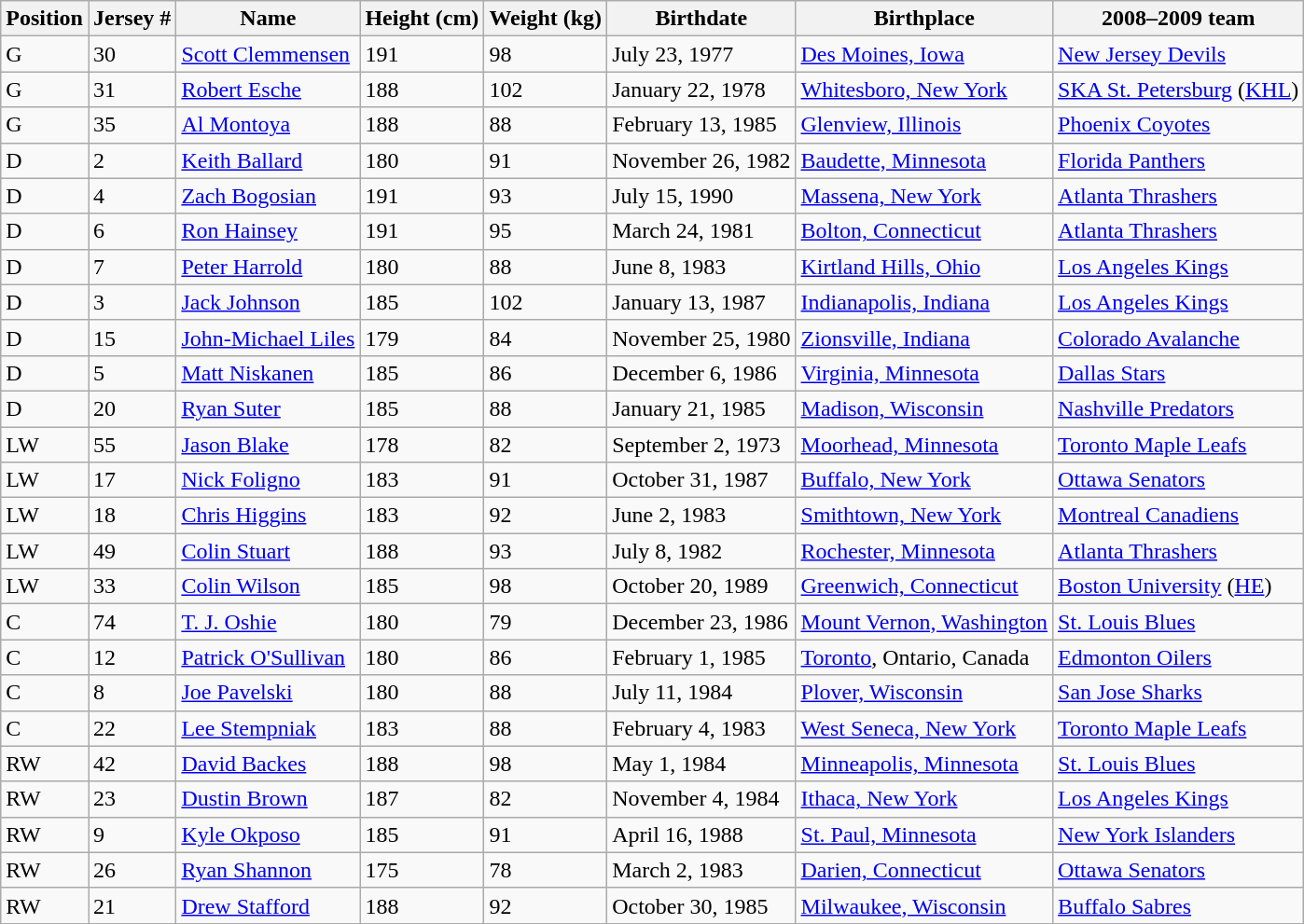<table class="wikitable sortable">
<tr>
<th>Position</th>
<th>Jersey #</th>
<th>Name</th>
<th>Height (cm)</th>
<th>Weight (kg)</th>
<th>Birthdate</th>
<th>Birthplace</th>
<th>2008–2009 team</th>
</tr>
<tr>
<td>G</td>
<td>30</td>
<td><a href='#'>Scott Clemmensen</a></td>
<td>191</td>
<td>98</td>
<td>July 23, 1977</td>
<td><a href='#'>Des Moines, Iowa</a></td>
<td><a href='#'>New Jersey Devils</a></td>
</tr>
<tr>
<td>G</td>
<td>31</td>
<td><a href='#'>Robert Esche</a></td>
<td>188</td>
<td>102</td>
<td>January 22, 1978</td>
<td><a href='#'>Whitesboro, New York</a></td>
<td><a href='#'>SKA St. Petersburg</a> (<a href='#'>KHL</a>)</td>
</tr>
<tr>
<td>G</td>
<td>35</td>
<td><a href='#'>Al Montoya</a></td>
<td>188</td>
<td>88</td>
<td>February 13, 1985</td>
<td><a href='#'>Glenview, Illinois</a></td>
<td><a href='#'>Phoenix Coyotes</a></td>
</tr>
<tr>
<td>D</td>
<td>2</td>
<td><a href='#'>Keith Ballard</a></td>
<td>180</td>
<td>91</td>
<td>November 26, 1982</td>
<td><a href='#'>Baudette, Minnesota</a></td>
<td><a href='#'>Florida Panthers</a></td>
</tr>
<tr>
<td>D</td>
<td>4</td>
<td><a href='#'>Zach Bogosian</a></td>
<td>191</td>
<td>93</td>
<td>July 15, 1990</td>
<td><a href='#'>Massena, New York</a></td>
<td><a href='#'>Atlanta Thrashers</a></td>
</tr>
<tr>
<td>D</td>
<td>6</td>
<td><a href='#'>Ron Hainsey</a></td>
<td>191</td>
<td>95</td>
<td>March 24, 1981</td>
<td><a href='#'>Bolton, Connecticut</a></td>
<td><a href='#'>Atlanta Thrashers</a></td>
</tr>
<tr>
<td>D</td>
<td>7</td>
<td><a href='#'>Peter Harrold</a></td>
<td>180</td>
<td>88</td>
<td>June 8, 1983</td>
<td><a href='#'>Kirtland Hills, Ohio</a></td>
<td><a href='#'>Los Angeles Kings</a></td>
</tr>
<tr>
<td>D</td>
<td>3</td>
<td><a href='#'>Jack Johnson</a></td>
<td>185</td>
<td>102</td>
<td>January 13, 1987</td>
<td><a href='#'>Indianapolis, Indiana</a></td>
<td><a href='#'>Los Angeles Kings</a></td>
</tr>
<tr>
<td>D</td>
<td>15</td>
<td><a href='#'>John-Michael Liles</a></td>
<td>179</td>
<td>84</td>
<td>November 25, 1980</td>
<td><a href='#'>Zionsville, Indiana</a></td>
<td><a href='#'>Colorado Avalanche</a></td>
</tr>
<tr>
<td>D</td>
<td>5</td>
<td><a href='#'>Matt Niskanen</a></td>
<td>185</td>
<td>86</td>
<td>December 6, 1986</td>
<td><a href='#'>Virginia, Minnesota</a></td>
<td><a href='#'>Dallas Stars</a></td>
</tr>
<tr>
<td>D</td>
<td>20</td>
<td><a href='#'>Ryan Suter</a></td>
<td>185</td>
<td>88</td>
<td>January 21, 1985</td>
<td><a href='#'>Madison, Wisconsin</a></td>
<td><a href='#'>Nashville Predators</a></td>
</tr>
<tr>
<td>LW</td>
<td>55</td>
<td><a href='#'>Jason Blake</a></td>
<td>178</td>
<td>82</td>
<td>September 2, 1973</td>
<td><a href='#'>Moorhead, Minnesota</a></td>
<td><a href='#'>Toronto Maple Leafs</a></td>
</tr>
<tr>
<td>LW</td>
<td>17</td>
<td><a href='#'>Nick Foligno</a></td>
<td>183</td>
<td>91</td>
<td>October 31, 1987</td>
<td><a href='#'>Buffalo, New York</a></td>
<td><a href='#'>Ottawa Senators</a></td>
</tr>
<tr>
<td>LW</td>
<td>18</td>
<td><a href='#'>Chris Higgins</a></td>
<td>183</td>
<td>92</td>
<td>June 2, 1983</td>
<td><a href='#'>Smithtown, New York</a></td>
<td><a href='#'>Montreal Canadiens</a></td>
</tr>
<tr>
<td>LW</td>
<td>49</td>
<td><a href='#'>Colin Stuart</a></td>
<td>188</td>
<td>93</td>
<td>July 8, 1982</td>
<td><a href='#'>Rochester, Minnesota</a></td>
<td><a href='#'>Atlanta Thrashers</a></td>
</tr>
<tr>
<td>LW</td>
<td>33</td>
<td><a href='#'>Colin Wilson</a></td>
<td>185</td>
<td>98</td>
<td>October 20, 1989</td>
<td><a href='#'>Greenwich, Connecticut</a></td>
<td><a href='#'>Boston University</a> (<a href='#'>HE</a>)</td>
</tr>
<tr>
<td>C</td>
<td>74</td>
<td><a href='#'>T. J. Oshie</a></td>
<td>180</td>
<td>79</td>
<td>December 23, 1986</td>
<td><a href='#'>Mount Vernon, Washington</a></td>
<td><a href='#'>St. Louis Blues</a></td>
</tr>
<tr>
<td>C</td>
<td>12</td>
<td><a href='#'>Patrick O'Sullivan</a></td>
<td>180</td>
<td>86</td>
<td>February 1, 1985</td>
<td><a href='#'>Toronto</a>, Ontario, Canada</td>
<td><a href='#'>Edmonton Oilers</a></td>
</tr>
<tr>
<td>C</td>
<td>8</td>
<td><a href='#'>Joe Pavelski</a></td>
<td>180</td>
<td>88</td>
<td>July 11, 1984</td>
<td><a href='#'>Plover, Wisconsin</a></td>
<td><a href='#'>San Jose Sharks</a></td>
</tr>
<tr>
<td>C</td>
<td>22</td>
<td><a href='#'>Lee Stempniak</a></td>
<td>183</td>
<td>88</td>
<td>February 4, 1983</td>
<td><a href='#'>West Seneca, New York</a></td>
<td><a href='#'>Toronto Maple Leafs</a></td>
</tr>
<tr>
<td>RW</td>
<td>42</td>
<td><a href='#'>David Backes</a></td>
<td>188</td>
<td>98</td>
<td>May 1, 1984</td>
<td><a href='#'>Minneapolis, Minnesota</a></td>
<td><a href='#'>St. Louis Blues</a></td>
</tr>
<tr>
<td>RW</td>
<td>23</td>
<td><a href='#'>Dustin Brown</a></td>
<td>187</td>
<td>82</td>
<td>November 4, 1984</td>
<td><a href='#'>Ithaca, New York</a></td>
<td><a href='#'>Los Angeles Kings</a></td>
</tr>
<tr>
<td>RW</td>
<td>9</td>
<td><a href='#'>Kyle Okposo</a></td>
<td>185</td>
<td>91</td>
<td>April 16, 1988</td>
<td><a href='#'>St. Paul, Minnesota</a></td>
<td><a href='#'>New York Islanders</a></td>
</tr>
<tr>
<td>RW</td>
<td>26</td>
<td><a href='#'>Ryan Shannon</a></td>
<td>175</td>
<td>78</td>
<td>March 2, 1983</td>
<td><a href='#'>Darien, Connecticut</a></td>
<td><a href='#'>Ottawa Senators</a></td>
</tr>
<tr>
<td>RW</td>
<td>21</td>
<td><a href='#'>Drew Stafford</a></td>
<td>188</td>
<td>92</td>
<td>October 30, 1985</td>
<td><a href='#'>Milwaukee, Wisconsin</a></td>
<td><a href='#'>Buffalo Sabres</a></td>
</tr>
</table>
